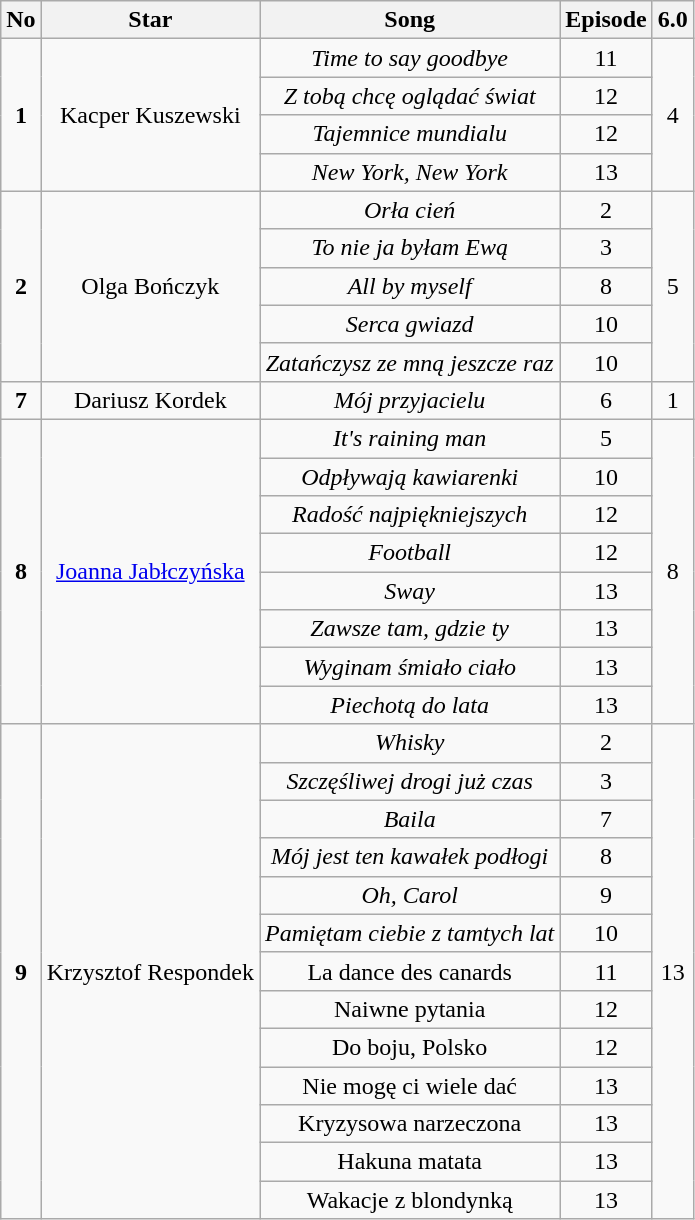<table class="wikitable">
<tr>
<th>No</th>
<th>Star</th>
<th>Song</th>
<th>Episode</th>
<th>6.0</th>
</tr>
<tr -->
<td align="center" rowspan="4"><strong>1</strong></td>
<td align="center" rowspan="4">Kacper Kuszewski</td>
<td align="center"><em>Time to say goodbye</em></td>
<td align="center">11</td>
<td align="center" rowspan="4">4</td>
</tr>
<tr>
<td align="center"><em>Z tobą chcę oglądać świat</em></td>
<td align="center">12</td>
</tr>
<tr>
<td align="center"><em>Tajemnice mundialu</em></td>
<td align="center">12</td>
</tr>
<tr>
<td align="center"><em>New York, New York</em></td>
<td align="center">13</td>
</tr>
<tr -->
<td align="center" rowspan="5"><strong>2</strong></td>
<td align="center" rowspan="5">Olga Bończyk</td>
<td align="center"><em>Orła cień</em></td>
<td align="center">2</td>
<td align="center" rowspan="5">5</td>
</tr>
<tr>
<td align="center"><em>To nie ja byłam Ewą</em></td>
<td align="center">3</td>
</tr>
<tr>
<td align="center"><em>All by myself</em></td>
<td align="center">8</td>
</tr>
<tr>
<td align="center"><em>Serca gwiazd</em></td>
<td align="center">10</td>
</tr>
<tr>
<td align="center"><em>Zatańczysz ze mną jeszcze raz</em></td>
<td align="center">10</td>
</tr>
<tr -->
<td align="center" rowspan="1"><strong>7</strong></td>
<td align="center" rowspan="1">Dariusz Kordek</td>
<td align="center"><em>Mój przyjacielu</em></td>
<td align="center">6</td>
<td align="center" rowspan="1">1</td>
</tr>
<tr -->
<td align="center" rowspan="8"><strong>8</strong></td>
<td align="center" rowspan="8"><a href='#'>Joanna Jabłczyńska</a></td>
<td align="center"><em>It's raining man</em></td>
<td align="center">5</td>
<td align="center" rowspan="8">8</td>
</tr>
<tr>
<td align="center"><em>Odpływają kawiarenki</em></td>
<td align="center">10</td>
</tr>
<tr>
<td align="center"><em>Radość najpiękniejszych</em></td>
<td align="center">12</td>
</tr>
<tr>
<td align="center"><em>Football</em></td>
<td align="center">12</td>
</tr>
<tr>
<td align="center"><em>Sway</em></td>
<td align="center">13</td>
</tr>
<tr>
<td align="center"><em>Zawsze tam, gdzie ty</em></td>
<td align="center">13</td>
</tr>
<tr>
<td align="center"><em>Wyginam śmiało ciało</em></td>
<td align="center">13</td>
</tr>
<tr>
<td align="center"><em>Piechotą do lata</em></td>
<td align="center">13</td>
</tr>
<tr -->
<td align="center" rowspan="13"><strong>9</strong></td>
<td align="center" rowspan="13">Krzysztof Respondek</td>
<td align="center"><em>Whisky</em></td>
<td align="center">2</td>
<td align="center" rowspan="13">13</td>
</tr>
<tr>
<td align="center"><em>Szczęśliwej drogi już czas</em></td>
<td align="center">3</td>
</tr>
<tr>
<td align="center"><em>Baila</em></td>
<td align="center">7</td>
</tr>
<tr>
<td align="center"><em>Mój jest ten kawałek podłogi</em></td>
<td align="center">8</td>
</tr>
<tr>
<td align="center"><em>Oh, Carol</em></td>
<td align="center">9</td>
</tr>
<tr>
<td align="center"><em>Pamiętam ciebie z tamtych lat<strong></td>
<td align="center">10</td>
</tr>
<tr>
<td align="center"></em>La dance des canards<em></td>
<td align="center">11</td>
</tr>
<tr>
<td align="center"></em>Naiwne pytania<em></td>
<td align="center">12</td>
</tr>
<tr>
<td align="center"></em>Do boju, Polsko<em></td>
<td align="center">12</td>
</tr>
<tr>
<td align="center"></em>Nie mogę ci wiele dać<em></td>
<td align="center">13</td>
</tr>
<tr>
<td align="center"></em>Kryzysowa narzeczona<em></td>
<td align="center">13</td>
</tr>
<tr>
<td align="center"></em>Hakuna matata<em></td>
<td align="center">13</td>
</tr>
<tr>
<td align="center"></em>Wakacje z blondynką<em></td>
<td align="center">13</td>
</tr>
</table>
